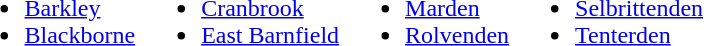<table>
<tr>
<td valign="top"><br><ul><li><a href='#'>Barkley</a></li><li><a href='#'>Blackborne</a></li></ul></td>
<td valign="top"><br><ul><li><a href='#'>Cranbrook</a></li><li><a href='#'>East Barnfield</a></li></ul></td>
<td valign="top"><br><ul><li><a href='#'>Marden</a></li><li><a href='#'>Rolvenden</a></li></ul></td>
<td valign="top"><br><ul><li><a href='#'>Selbrittenden</a></li><li><a href='#'>Tenterden</a></li></ul></td>
</tr>
</table>
